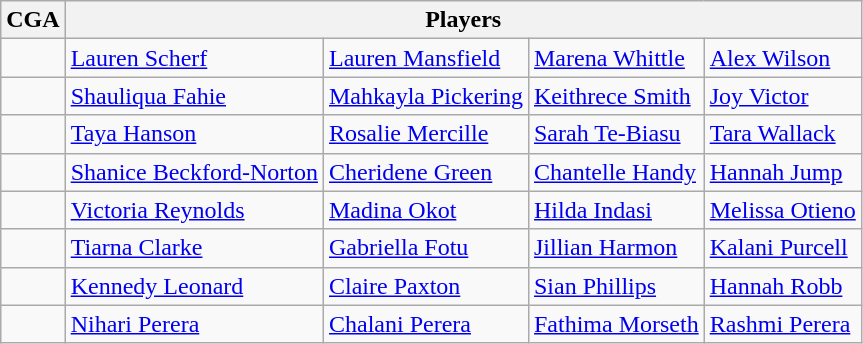<table class="wikitable sortable">
<tr>
<th>CGA</th>
<th colspan=4>Players</th>
</tr>
<tr>
<td></td>
<td><a href='#'>Lauren Scherf</a></td>
<td><a href='#'>Lauren Mansfield</a></td>
<td><a href='#'>Marena Whittle</a></td>
<td><a href='#'>Alex Wilson</a></td>
</tr>
<tr>
<td></td>
<td><a href='#'>Shauliqua Fahie</a></td>
<td><a href='#'>Mahkayla Pickering</a></td>
<td><a href='#'>Keithrece Smith</a></td>
<td><a href='#'>Joy Victor</a></td>
</tr>
<tr>
<td></td>
<td><a href='#'>Taya Hanson</a></td>
<td><a href='#'>Rosalie Mercille</a></td>
<td><a href='#'>Sarah Te-Biasu</a></td>
<td><a href='#'>Tara Wallack</a></td>
</tr>
<tr>
<td></td>
<td><a href='#'>Shanice Beckford-Norton</a></td>
<td><a href='#'>Cheridene Green</a></td>
<td><a href='#'>Chantelle Handy</a></td>
<td><a href='#'>Hannah Jump</a></td>
</tr>
<tr>
<td></td>
<td><a href='#'>Victoria Reynolds</a></td>
<td><a href='#'>Madina Okot</a></td>
<td><a href='#'>Hilda Indasi</a></td>
<td><a href='#'>Melissa Otieno</a></td>
</tr>
<tr>
<td></td>
<td><a href='#'>Tiarna Clarke</a></td>
<td><a href='#'>Gabriella Fotu</a></td>
<td><a href='#'>Jillian Harmon</a></td>
<td><a href='#'>Kalani Purcell</a></td>
</tr>
<tr>
<td></td>
<td><a href='#'>Kennedy Leonard</a></td>
<td><a href='#'>Claire Paxton</a></td>
<td><a href='#'>Sian Phillips</a></td>
<td><a href='#'>Hannah Robb</a></td>
</tr>
<tr>
<td></td>
<td><a href='#'>Nihari Perera</a></td>
<td><a href='#'>Chalani Perera</a></td>
<td><a href='#'>Fathima Morseth</a></td>
<td><a href='#'>Rashmi Perera</a></td>
</tr>
</table>
